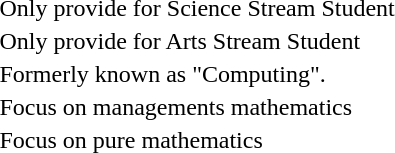<table>
<tr>
<td> Only provide for Science Stream Student</td>
</tr>
<tr>
<td> Only provide for Arts Stream Student</td>
</tr>
<tr>
<td> Formerly known as "Computing".</td>
</tr>
<tr>
<td>Focus on managements mathematics</td>
</tr>
<tr>
<td>Focus on pure mathematics</td>
</tr>
<tr>
</tr>
</table>
